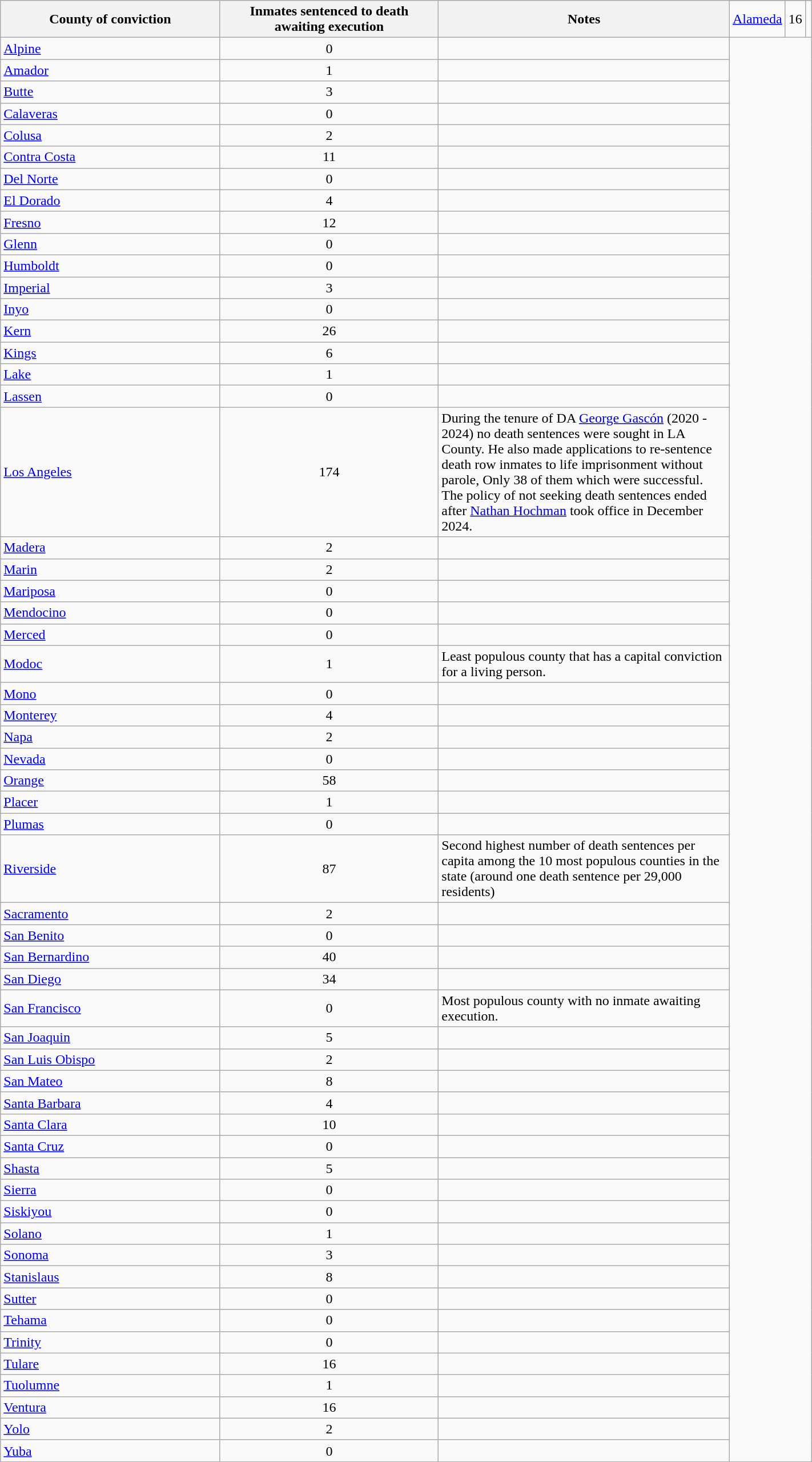<table class="wikitable sortable" style="width:75%;">
<tr>
<th rowspan=2 style="width:30%;">County of conviction</th>
<th rowspan=2 style="width:30%;">Inmates sentenced to death awaiting execution</th>
<th rowspan=2 style="width:40%;">Notes</th>
</tr>
<tr>
<td><a href='#'>Alameda</a></td>
<td align=center>16</td>
<td></td>
</tr>
<tr>
<td><a href='#'>Alpine</a></td>
<td align=center>0</td>
<td></td>
</tr>
<tr>
<td><a href='#'>Amador</a></td>
<td align=center>1</td>
<td></td>
</tr>
<tr>
<td><a href='#'>Butte</a></td>
<td align=center>3</td>
<td></td>
</tr>
<tr>
<td><a href='#'>Calaveras</a></td>
<td align=center>0</td>
<td></td>
</tr>
<tr>
<td><a href='#'>Colusa</a></td>
<td align=center>2</td>
<td></td>
</tr>
<tr>
<td><a href='#'>Contra Costa</a></td>
<td align=center>11</td>
<td></td>
</tr>
<tr>
<td><a href='#'>Del Norte</a></td>
<td align=center>0</td>
<td></td>
</tr>
<tr>
<td><a href='#'>El Dorado</a></td>
<td align=center>4</td>
<td></td>
</tr>
<tr>
<td><a href='#'>Fresno</a></td>
<td align=center>12</td>
<td></td>
</tr>
<tr>
<td><a href='#'>Glenn</a></td>
<td align=center>0</td>
<td></td>
</tr>
<tr>
<td><a href='#'>Humboldt</a></td>
<td align=center>0</td>
<td></td>
</tr>
<tr>
<td><a href='#'>Imperial</a></td>
<td align=center>3</td>
<td></td>
</tr>
<tr>
<td><a href='#'>Inyo</a></td>
<td align=center>0</td>
<td></td>
</tr>
<tr>
<td><a href='#'>Kern</a></td>
<td align=center>26</td>
<td></td>
</tr>
<tr>
<td><a href='#'>Kings</a></td>
<td align=center>6</td>
<td></td>
</tr>
<tr>
<td><a href='#'>Lake</a></td>
<td align=center>1</td>
<td></td>
</tr>
<tr>
<td><a href='#'>Lassen</a></td>
<td align=center>0</td>
<td></td>
</tr>
<tr>
<td><a href='#'>Los Angeles</a></td>
<td align=center>174</td>
<td>During the tenure of DA <a href='#'>George Gascón</a> (2020 - 2024) no death sentences were sought in LA County. He also made applications to re-sentence death row inmates to life imprisonment without parole, Only 38  of them which were successful.<br>The policy of not seeking death sentences ended after <a href='#'>Nathan Hochman</a> took office in December 2024.</td>
</tr>
<tr>
<td><a href='#'>Madera</a></td>
<td align=center>2</td>
<td></td>
</tr>
<tr>
<td><a href='#'>Marin</a></td>
<td align=center>2</td>
<td></td>
</tr>
<tr>
<td><a href='#'>Mariposa</a></td>
<td align=center>0</td>
<td></td>
</tr>
<tr>
<td><a href='#'>Mendocino</a></td>
<td align=center>0</td>
<td></td>
</tr>
<tr>
<td><a href='#'>Merced</a></td>
<td align=center>0</td>
<td></td>
</tr>
<tr>
<td><a href='#'>Modoc</a></td>
<td align=center>1</td>
<td>Least populous county that has a capital conviction for a living person.</td>
</tr>
<tr>
<td><a href='#'>Mono</a></td>
<td align=center>0</td>
<td></td>
</tr>
<tr>
<td><a href='#'>Monterey</a></td>
<td align=center>4</td>
<td></td>
</tr>
<tr>
<td><a href='#'>Napa</a></td>
<td align=center>2</td>
<td></td>
</tr>
<tr>
<td><a href='#'>Nevada</a></td>
<td align=center>0</td>
<td></td>
</tr>
<tr>
<td><a href='#'>Orange</a></td>
<td align=center>58</td>
<td></td>
</tr>
<tr>
<td><a href='#'>Placer</a></td>
<td align=center>1</td>
<td></td>
</tr>
<tr>
<td><a href='#'>Plumas</a></td>
<td align=center>0</td>
<td></td>
</tr>
<tr>
<td><a href='#'>Riverside</a></td>
<td align=center>87</td>
<td>Second highest  number of death sentences per capita among the 10 most populous counties in the state (around one death sentence per 29,000 residents)</td>
</tr>
<tr>
<td><a href='#'>Sacramento</a></td>
<td align=center>2</td>
<td></td>
</tr>
<tr>
<td><a href='#'>San Benito</a></td>
<td align=center>0</td>
<td></td>
</tr>
<tr>
<td><a href='#'>San Bernardino</a></td>
<td align=center>40</td>
<td></td>
</tr>
<tr>
<td><a href='#'>San Diego</a></td>
<td align=center>34</td>
<td></td>
</tr>
<tr>
<td><a href='#'>San Francisco</a></td>
<td align=center>0</td>
<td>Most populous county with no inmate awaiting execution.</td>
</tr>
<tr>
<td><a href='#'>San Joaquin</a></td>
<td align=center>5</td>
<td></td>
</tr>
<tr>
<td><a href='#'>San Luis Obispo</a></td>
<td align=center>2</td>
<td></td>
</tr>
<tr>
<td><a href='#'>San Mateo</a></td>
<td align=center>8</td>
<td></td>
</tr>
<tr>
<td><a href='#'>Santa Barbara</a></td>
<td align=center>4</td>
<td></td>
</tr>
<tr>
<td><a href='#'>Santa Clara</a></td>
<td align=center>10</td>
<td></td>
</tr>
<tr>
<td><a href='#'>Santa Cruz</a></td>
<td align=center>0</td>
<td></td>
</tr>
<tr>
<td><a href='#'>Shasta</a></td>
<td align=center>5</td>
<td></td>
</tr>
<tr>
<td><a href='#'>Sierra</a></td>
<td align=center>0</td>
<td></td>
</tr>
<tr>
<td><a href='#'>Siskiyou</a></td>
<td align=center>0</td>
<td></td>
</tr>
<tr>
<td><a href='#'>Solano</a></td>
<td align=center>1</td>
<td></td>
</tr>
<tr>
<td><a href='#'>Sonoma</a></td>
<td align=center>3</td>
<td></td>
</tr>
<tr>
<td><a href='#'>Stanislaus</a></td>
<td align=center>8</td>
<td></td>
</tr>
<tr>
<td><a href='#'>Sutter</a></td>
<td align=center>0</td>
<td></td>
</tr>
<tr>
<td><a href='#'>Tehama</a></td>
<td align=center>0</td>
<td></td>
</tr>
<tr>
<td><a href='#'>Trinity</a></td>
<td align=center>0</td>
<td></td>
</tr>
<tr>
<td><a href='#'>Tulare</a></td>
<td align=center>16</td>
<td></td>
</tr>
<tr>
<td><a href='#'>Tuolumne</a></td>
<td align=center>1</td>
<td></td>
</tr>
<tr>
<td><a href='#'>Ventura</a></td>
<td align=center>16</td>
<td></td>
</tr>
<tr>
<td><a href='#'>Yolo</a></td>
<td align=center>2</td>
<td></td>
</tr>
<tr>
<td><a href='#'>Yuba</a></td>
<td align=center>0</td>
<td></td>
</tr>
<tr>
</tr>
</table>
